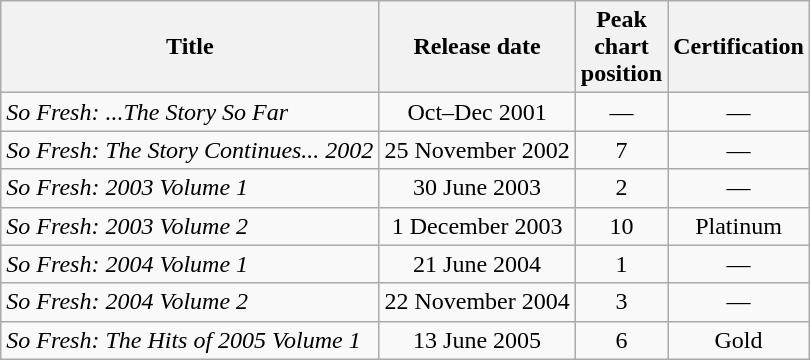<table class="wikitable plainrowheaders" style="text-align:center;">
<tr>
<th scope="col">Title</th>
<th scope="col">Release date</th>
<th scope="col">Peak<br>chart<br>position</th>
<th scope="col">Certification</th>
</tr>
<tr>
<td align="left"><em>So Fresh: ...The Story So Far</em></td>
<td> Oct–Dec 2001</td>
<td>—</td>
<td>—</td>
</tr>
<tr>
<td align="left"><em>So Fresh: The Story Continues... 2002</em></td>
<td>25 November 2002</td>
<td>7</td>
<td>—</td>
</tr>
<tr>
<td align="left"><em>So Fresh: 2003 Volume 1</em></td>
<td>30 June 2003</td>
<td>2</td>
<td>—</td>
</tr>
<tr>
<td align="left"><em>So Fresh: 2003 Volume 2</em></td>
<td>1 December 2003</td>
<td>10</td>
<td>Platinum</td>
</tr>
<tr>
<td align="left"><em>So Fresh: 2004 Volume 1</em></td>
<td>21 June 2004</td>
<td>1</td>
<td>—</td>
</tr>
<tr>
<td align="left"><em>So Fresh: 2004 Volume 2</em></td>
<td>22 November 2004</td>
<td>3</td>
<td>—</td>
</tr>
<tr>
<td align="left"><em>So Fresh: The Hits of 2005 Volume 1</em></td>
<td>13 June 2005</td>
<td>6</td>
<td>Gold</td>
</tr>
</table>
